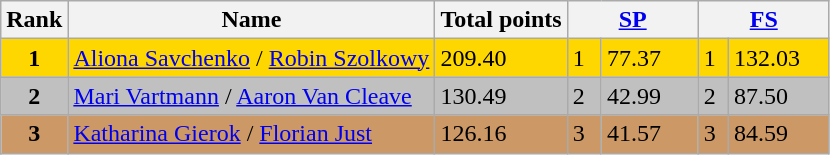<table class="wikitable sortable">
<tr>
<th>Rank</th>
<th>Name</th>
<th>Total points</th>
<th colspan="2" width="80px"><a href='#'>SP</a></th>
<th colspan="2" width="80px"><a href='#'>FS</a></th>
</tr>
<tr bgcolor="gold">
<td align="center"><strong>1</strong></td>
<td><a href='#'>Aliona Savchenko</a> / <a href='#'>Robin Szolkowy</a></td>
<td>209.40</td>
<td>1</td>
<td>77.37</td>
<td>1</td>
<td>132.03</td>
</tr>
<tr bgcolor="silver">
<td align="center"><strong>2</strong></td>
<td><a href='#'>Mari Vartmann</a> / <a href='#'>Aaron Van Cleave</a></td>
<td>130.49</td>
<td>2</td>
<td>42.99</td>
<td>2</td>
<td>87.50</td>
</tr>
<tr bgcolor="cc9966">
<td align="center"><strong>3</strong></td>
<td><a href='#'>Katharina Gierok</a> / <a href='#'>Florian Just</a></td>
<td>126.16</td>
<td>3</td>
<td>41.57</td>
<td>3</td>
<td>84.59</td>
</tr>
</table>
